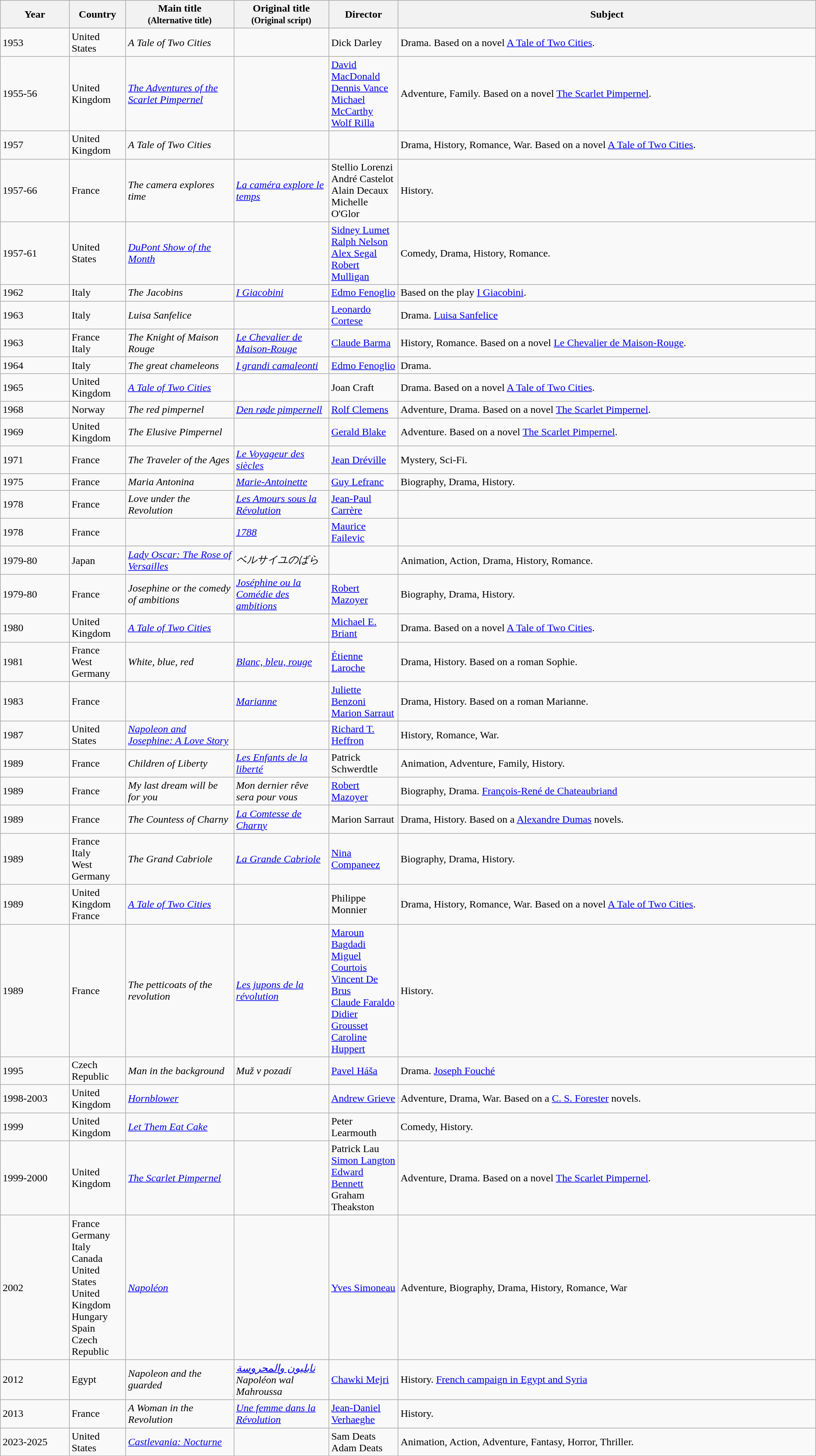<table class="wikitable sortable" style="width:100%;">
<tr>
<th>Year</th>
<th width= 80>Country</th>
<th class="unsortable" style="width:160px;">Main title<br><small>(Alternative title)</small></th>
<th class="unsortable" style="width:140px;">Original title<br><small>(Original script)</small></th>
<th width=100>Director</th>
<th class="unsortable">Subject</th>
</tr>
<tr>
<td>1953</td>
<td>United States</td>
<td><em>A Tale of Two Cities</em></td>
<td></td>
<td>Dick Darley</td>
<td>Drama. Based on a novel <a href='#'>A Tale of Two Cities</a>.</td>
</tr>
<tr>
<td>1955-56</td>
<td>United Kingdom</td>
<td><em><a href='#'>The Adventures of the Scarlet Pimpernel</a></em></td>
<td></td>
<td><a href='#'>David MacDonald</a><br><a href='#'>Dennis Vance</a><br><a href='#'>Michael McCarthy</a><br><a href='#'>Wolf Rilla</a></td>
<td>Adventure, Family. Based on a novel <a href='#'>The Scarlet Pimpernel</a>.</td>
</tr>
<tr>
<td>1957</td>
<td>United Kingdom</td>
<td><em>A Tale of Two Cities</em></td>
<td></td>
<td></td>
<td>Drama, History, Romance, War. Based on a novel <a href='#'>A Tale of Two Cities</a>.</td>
</tr>
<tr>
<td>1957-66</td>
<td>France</td>
<td><em>The camera explores time</em></td>
<td><em><a href='#'>La caméra explore le temps</a></em></td>
<td>Stellio Lorenzi<br>André Castelot<br>Alain Decaux<br>Michelle O'Glor</td>
<td>History.</td>
</tr>
<tr>
<td>1957-61</td>
<td>United States</td>
<td><em><a href='#'>DuPont Show of the Month</a></em></td>
<td></td>
<td><a href='#'>Sidney Lumet</a><br><a href='#'>Ralph Nelson</a><br><a href='#'>Alex Segal</a><br><a href='#'>Robert Mulligan</a></td>
<td>Comedy, Drama, History, Romance.</td>
</tr>
<tr>
<td>1962</td>
<td>Italy</td>
<td><em>The Jacobins</em></td>
<td><em><a href='#'>I Giacobini</a></em></td>
<td><a href='#'>Edmo Fenoglio</a></td>
<td>Based on the play <a href='#'>I Giacobini</a>.</td>
</tr>
<tr>
<td>1963</td>
<td>Italy</td>
<td><em>Luisa Sanfelice</em></td>
<td></td>
<td><a href='#'>Leonardo Cortese</a></td>
<td>Drama. <a href='#'>Luisa Sanfelice</a></td>
</tr>
<tr>
<td>1963</td>
<td>France<br>Italy</td>
<td><em>The Knight of Maison Rouge</em></td>
<td><em><a href='#'>Le Chevalier de Maison-Rouge</a></em></td>
<td><a href='#'>Claude Barma</a></td>
<td>History, Romance. Based on a novel <a href='#'>Le Chevalier de Maison-Rouge</a>.</td>
</tr>
<tr>
<td>1964</td>
<td>Italy</td>
<td><em>The great chameleons</em></td>
<td><em><a href='#'>I grandi camaleonti</a></em></td>
<td><a href='#'>Edmo Fenoglio</a></td>
<td>Drama.</td>
</tr>
<tr>
<td>1965</td>
<td>United Kingdom</td>
<td><em><a href='#'>A Tale of Two Cities</a></em></td>
<td></td>
<td>Joan Craft</td>
<td>Drama. Based on a novel <a href='#'>A Tale of Two Cities</a>.</td>
</tr>
<tr>
<td>1968</td>
<td>Norway</td>
<td><em>The red pimpernel</em></td>
<td><em><a href='#'>Den røde pimpernell</a></em></td>
<td><a href='#'>Rolf Clemens</a></td>
<td>Adventure, Drama. Based on a novel <a href='#'>The Scarlet Pimpernel</a>.</td>
</tr>
<tr>
<td>1969</td>
<td>United Kingdom</td>
<td><em>The Elusive Pimpernel</em></td>
<td></td>
<td><a href='#'>Gerald Blake</a></td>
<td>Adventure. Based on a novel <a href='#'>The Scarlet Pimpernel</a>.</td>
</tr>
<tr>
<td>1971</td>
<td>France</td>
<td><em>The Traveler of the Ages</em></td>
<td><em><a href='#'>Le Voyageur des siècles</a></em></td>
<td><a href='#'>Jean Dréville</a></td>
<td>Mystery, Sci-Fi.</td>
</tr>
<tr>
<td>1975</td>
<td>France</td>
<td><em>Maria Antonina</em></td>
<td><em><a href='#'>Marie-Antoinette</a></em></td>
<td><a href='#'>Guy Lefranc</a></td>
<td>Biography, Drama, History.</td>
</tr>
<tr>
<td>1978</td>
<td>France</td>
<td><em>Love under the Revolution</em></td>
<td><em><a href='#'>Les Amours sous la Révolution</a></em></td>
<td><a href='#'>Jean-Paul Carrère</a></td>
<td></td>
</tr>
<tr>
<td>1978</td>
<td>France</td>
<td></td>
<td><em><a href='#'>1788</a></em></td>
<td><a href='#'>Maurice Failevic</a></td>
<td></td>
</tr>
<tr>
<td>1979-80</td>
<td>Japan</td>
<td><em><a href='#'>Lady Oscar: The Rose of Versailles</a></em></td>
<td><em>ベルサイユのばら</em></td>
<td></td>
<td>Animation, Action, Drama, History, Romance.</td>
</tr>
<tr>
<td>1979-80</td>
<td>France</td>
<td><em>Josephine or the comedy of ambitions</em></td>
<td><em><a href='#'>Joséphine ou la Comédie des ambitions</a></em></td>
<td><a href='#'>Robert Mazoyer</a></td>
<td>Biography, Drama, History.</td>
</tr>
<tr>
<td>1980</td>
<td>United Kingdom</td>
<td><em><a href='#'>A Tale of Two Cities</a></em></td>
<td></td>
<td><a href='#'>Michael E. Briant</a></td>
<td>Drama. Based on a novel <a href='#'>A Tale of Two Cities</a>.</td>
</tr>
<tr>
<td>1981</td>
<td>France<br>West Germany</td>
<td><em>White, blue, red</em></td>
<td><em><a href='#'>Blanc, bleu, rouge</a></em></td>
<td><a href='#'>Étienne Laroche</a></td>
<td>Drama, History. Based on a roman Sophie.</td>
</tr>
<tr>
<td>1983</td>
<td>France</td>
<td></td>
<td><em><a href='#'>Marianne</a></em></td>
<td><a href='#'>Juliette Benzoni</a><br><a href='#'>Marion Sarraut</a></td>
<td>Drama, History. Based on a roman Marianne.</td>
</tr>
<tr>
<td>1987</td>
<td>United States</td>
<td><em><a href='#'>Napoleon and Josephine: A Love Story</a></em></td>
<td></td>
<td><a href='#'>Richard T. Heffron</a></td>
<td>History, Romance, War.</td>
</tr>
<tr>
<td>1989</td>
<td>France</td>
<td><em>Children of Liberty</em></td>
<td><em><a href='#'>Les Enfants de la liberté</a></em></td>
<td>Patrick Schwerdtle</td>
<td>Animation, Adventure, Family, History.</td>
</tr>
<tr>
<td>1989</td>
<td>France</td>
<td><em>My last dream will be for you</em></td>
<td><em>Mon dernier rêve sera pour vous</em></td>
<td><a href='#'>Robert Mazoyer</a></td>
<td>Biography, Drama. <a href='#'>François-René de Chateaubriand</a></td>
</tr>
<tr>
<td>1989</td>
<td>France</td>
<td><em>The Countess of Charny</em></td>
<td><em><a href='#'>La Comtesse de Charny</a></em></td>
<td>Marion Sarraut</td>
<td>Drama, History. Based on a <a href='#'>Alexandre Dumas</a> novels.</td>
</tr>
<tr>
<td>1989</td>
<td>France<br>Italy<br>West Germany</td>
<td><em>The Grand Cabriole</em></td>
<td><em><a href='#'>La Grande Cabriole</a></em></td>
<td><a href='#'>Nina Companeez</a></td>
<td>Biography, Drama, History.</td>
</tr>
<tr>
<td>1989</td>
<td>United Kingdom<br>France</td>
<td><em><a href='#'>A Tale of Two Cities</a></em></td>
<td></td>
<td>Philippe Monnier</td>
<td>Drama, History, Romance, War. Based on a novel <a href='#'>A Tale of Two Cities</a>.</td>
</tr>
<tr>
<td>1989</td>
<td>France</td>
<td><em>The petticoats of the revolution</em></td>
<td><em><a href='#'>Les jupons de la révolution</a></em></td>
<td><a href='#'>Maroun Bagdadi</a><br><a href='#'>Miguel Courtois</a><br><a href='#'>Vincent De Brus</a><br><a href='#'>Claude Faraldo</a><br><a href='#'>Didier Grousset</a><br><a href='#'>Caroline Huppert</a></td>
<td>History.</td>
</tr>
<tr>
<td>1995</td>
<td>Czech Republic</td>
<td><em>Man in the background</em></td>
<td><em>Muž v pozadí</em></td>
<td><a href='#'>Pavel Háša</a></td>
<td>Drama. <a href='#'>Joseph Fouché</a></td>
</tr>
<tr>
<td>1998-2003</td>
<td>United Kingdom</td>
<td><em><a href='#'>Hornblower</a></em></td>
<td></td>
<td><a href='#'>Andrew Grieve</a></td>
<td>Adventure, Drama, War. Based on a <a href='#'>C. S. Forester</a> novels.</td>
</tr>
<tr>
<td>1999</td>
<td>United Kingdom</td>
<td><em><a href='#'>Let Them Eat Cake</a></em></td>
<td></td>
<td>Peter Learmouth</td>
<td>Comedy, History.</td>
</tr>
<tr>
<td>1999-2000</td>
<td>United Kingdom</td>
<td><em><a href='#'>The Scarlet Pimpernel</a></em></td>
<td></td>
<td>Patrick Lau<br><a href='#'>Simon Langton</a><br><a href='#'>Edward Bennett</a><br>Graham Theakston</td>
<td>Adventure, Drama. Based on a novel <a href='#'>The Scarlet Pimpernel</a>.</td>
</tr>
<tr>
<td>2002</td>
<td>France<br>Germany<br>Italy<br>Canada<br>United States<br>United Kingdom<br>Hungary<br>Spain<br>Czech Republic</td>
<td><em><a href='#'>Napoléon</a></em></td>
<td></td>
<td><a href='#'>Yves Simoneau</a></td>
<td>Adventure, Biography, Drama, History, Romance, War</td>
</tr>
<tr>
<td>2012</td>
<td>Egypt</td>
<td><em>Napoleon and the guarded</em></td>
<td><em><a href='#'>نابليون والمحروسة</a></em><br><em>Napoléon wal Mahroussa</em></td>
<td><a href='#'>Chawki Mejri</a></td>
<td>History. <a href='#'>French campaign in Egypt and Syria</a></td>
</tr>
<tr>
<td>2013</td>
<td>France</td>
<td><em>A Woman in the Revolution</em></td>
<td><em><a href='#'>Une femme dans la Révolution</a></em></td>
<td><a href='#'>Jean-Daniel Verhaeghe</a></td>
<td>History.</td>
</tr>
<tr>
<td>2023-2025</td>
<td>United States</td>
<td><em><a href='#'>Castlevania: Nocturne</a></em></td>
<td></td>
<td>Sam Deats<br>Adam Deats</td>
<td>Animation, Action, Adventure, Fantasy, Horror, Thriller.</td>
</tr>
</table>
